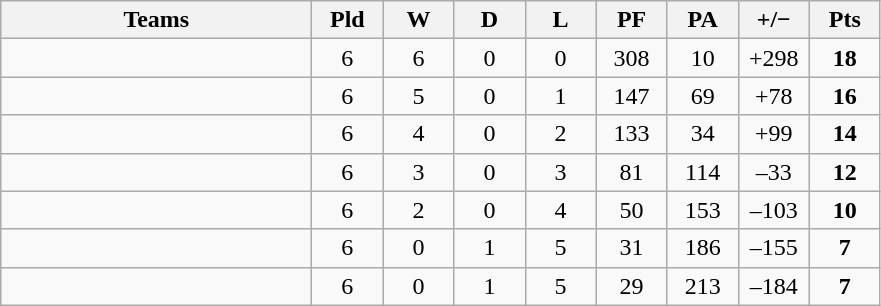<table class="wikitable" style="text-align: center;">
<tr>
<th width="200">Teams</th>
<th width="40">Pld</th>
<th width="40">W</th>
<th width="40">D</th>
<th width="40">L</th>
<th width="40">PF</th>
<th width="40">PA</th>
<th width="40">+/−</th>
<th width="40">Pts</th>
</tr>
<tr>
<td align=left></td>
<td>6</td>
<td>6</td>
<td>0</td>
<td>0</td>
<td>308</td>
<td>10</td>
<td>+298</td>
<td><strong>18</strong></td>
</tr>
<tr>
<td align=left></td>
<td>6</td>
<td>5</td>
<td>0</td>
<td>1</td>
<td>147</td>
<td>69</td>
<td>+78</td>
<td><strong>16</strong></td>
</tr>
<tr>
<td align=left></td>
<td>6</td>
<td>4</td>
<td>0</td>
<td>2</td>
<td>133</td>
<td>34</td>
<td>+99</td>
<td><strong>14</strong></td>
</tr>
<tr>
<td align=left></td>
<td>6</td>
<td>3</td>
<td>0</td>
<td>3</td>
<td>81</td>
<td>114</td>
<td>–33</td>
<td><strong>12</strong></td>
</tr>
<tr>
<td align=left></td>
<td>6</td>
<td>2</td>
<td>0</td>
<td>4</td>
<td>50</td>
<td>153</td>
<td>–103</td>
<td><strong>10</strong></td>
</tr>
<tr>
<td align=left></td>
<td>6</td>
<td>0</td>
<td>1</td>
<td>5</td>
<td>31</td>
<td>186</td>
<td>–155</td>
<td><strong>7</strong></td>
</tr>
<tr>
<td align=left></td>
<td>6</td>
<td>0</td>
<td>1</td>
<td>5</td>
<td>29</td>
<td>213</td>
<td>–184</td>
<td><strong>7</strong></td>
</tr>
</table>
